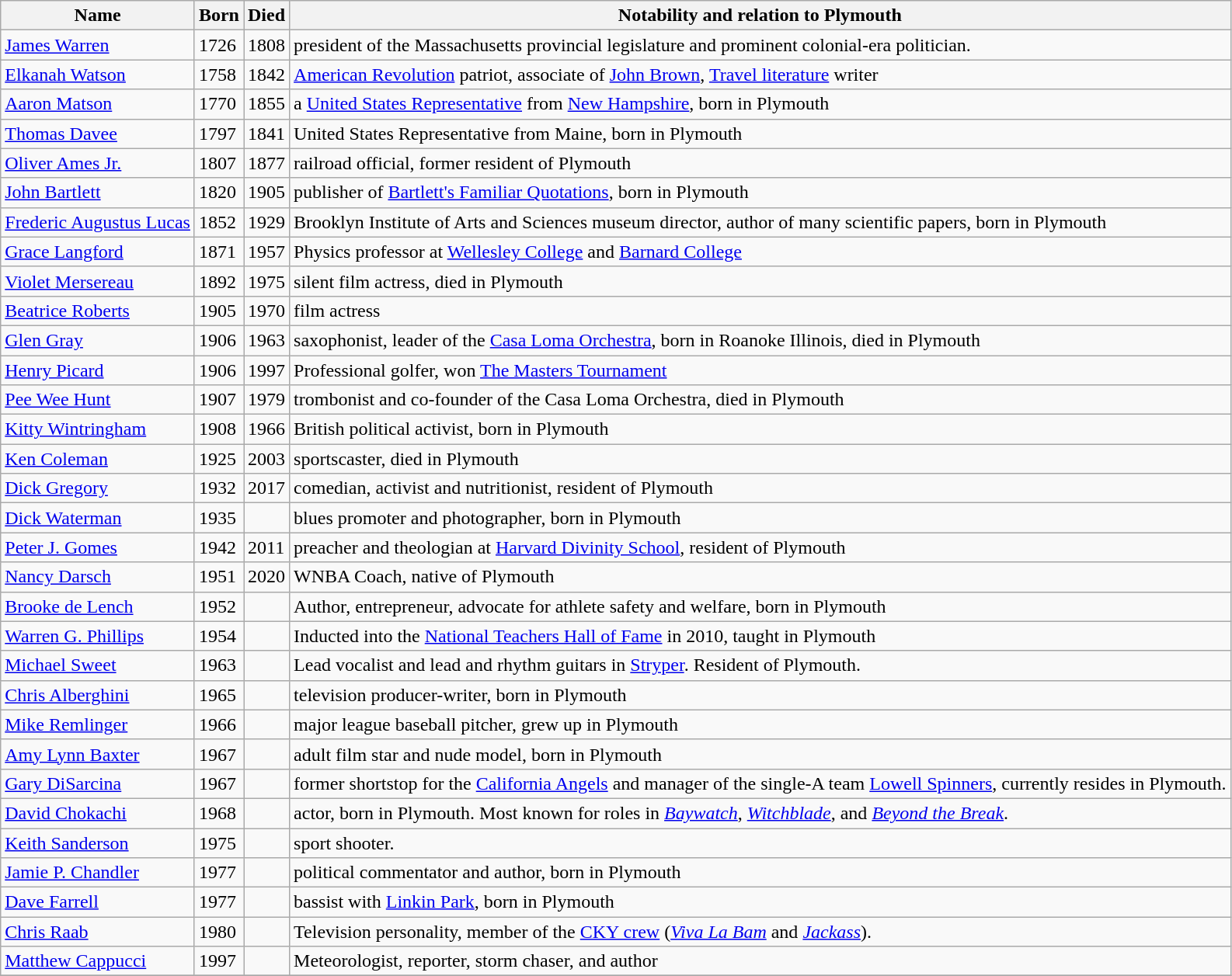<table class="wikitable sortable">
<tr>
<th>Name</th>
<th>Born</th>
<th>Died</th>
<th class="unsortable">Notability and relation to Plymouth</th>
</tr>
<tr>
<td data-sort-value="Warren"><a href='#'>James Warren</a></td>
<td>1726</td>
<td>1808</td>
<td>president of the Massachusetts provincial legislature and prominent colonial-era politician.</td>
</tr>
<tr>
<td data-sort-value="Watson"><a href='#'>Elkanah Watson</a></td>
<td>1758</td>
<td>1842</td>
<td><a href='#'>American Revolution</a> patriot, associate of <a href='#'>John Brown</a>, <a href='#'>Travel literature</a> writer</td>
</tr>
<tr>
<td data-sort-value="Matson"><a href='#'>Aaron Matson</a></td>
<td>1770</td>
<td>1855</td>
<td>a <a href='#'>United States Representative</a> from <a href='#'>New Hampshire</a>, born in Plymouth</td>
</tr>
<tr>
<td data-sort-value="Davee"><a href='#'>Thomas Davee</a></td>
<td>1797</td>
<td>1841</td>
<td>United States Representative from Maine, born in Plymouth</td>
</tr>
<tr>
<td data-sort-value="Ames"><a href='#'>Oliver Ames Jr.</a></td>
<td>1807</td>
<td>1877</td>
<td>railroad official, former resident of Plymouth</td>
</tr>
<tr>
<td data-sort-value="Bartlett"><a href='#'>John Bartlett</a></td>
<td>1820</td>
<td>1905</td>
<td>publisher of <a href='#'>Bartlett's Familiar Quotations</a>, born in Plymouth</td>
</tr>
<tr>
<td data-sort-value="Lucas"><a href='#'>Frederic Augustus Lucas</a></td>
<td>1852</td>
<td>1929</td>
<td>Brooklyn Institute of Arts and Sciences museum director, author of many scientific papers, born in Plymouth</td>
</tr>
<tr>
<td><a href='#'>Grace Langford</a></td>
<td>1871</td>
<td>1957</td>
<td>Physics professor at <a href='#'>Wellesley College</a> and <a href='#'>Barnard College</a></td>
</tr>
<tr>
<td data-sort-value="Mersereau"><a href='#'>Violet Mersereau</a></td>
<td>1892</td>
<td>1975</td>
<td>silent film actress, died in Plymouth</td>
</tr>
<tr>
<td data-sort-value="Roberts"><a href='#'>Beatrice Roberts</a></td>
<td>1905</td>
<td>1970</td>
<td>film actress</td>
</tr>
<tr>
<td data-sort-value="Gray"><a href='#'>Glen Gray</a></td>
<td>1906</td>
<td>1963</td>
<td>saxophonist, leader of the <a href='#'>Casa Loma Orchestra</a>, born in Roanoke Illinois, died in Plymouth</td>
</tr>
<tr>
<td data-sort-value="Picard"><a href='#'>Henry Picard</a></td>
<td>1906</td>
<td>1997</td>
<td>Professional golfer, won <a href='#'>The Masters Tournament</a></td>
</tr>
<tr>
<td data-sort-value="Hunt"><a href='#'>Pee Wee Hunt</a></td>
<td>1907</td>
<td>1979</td>
<td>trombonist and co-founder of the Casa Loma Orchestra, died in Plymouth</td>
</tr>
<tr>
<td data-sort-value="Wintringham"><a href='#'>Kitty Wintringham</a></td>
<td>1908</td>
<td>1966</td>
<td>British political activist, born in Plymouth</td>
</tr>
<tr>
<td data-sort-value="Coleman"><a href='#'>Ken Coleman</a></td>
<td>1925</td>
<td>2003</td>
<td>sportscaster, died in Plymouth</td>
</tr>
<tr>
<td data-sort-value="Gregory"><a href='#'>Dick Gregory</a></td>
<td>1932</td>
<td>2017</td>
<td>comedian, activist and nutritionist, resident of Plymouth</td>
</tr>
<tr>
<td data-sort-value="Waterman"><a href='#'>Dick Waterman</a></td>
<td>1935</td>
<td></td>
<td>blues promoter and photographer, born in Plymouth</td>
</tr>
<tr>
<td data-sort-value="Gomes"><a href='#'>Peter J. Gomes</a></td>
<td>1942</td>
<td>2011</td>
<td>preacher and theologian at <a href='#'>Harvard Divinity School</a>, resident of Plymouth</td>
</tr>
<tr>
<td data-sort-value="Darsch"><a href='#'>Nancy Darsch</a></td>
<td>1951</td>
<td>2020</td>
<td>WNBA Coach, native of Plymouth</td>
</tr>
<tr>
<td><a href='#'>Brooke de Lench</a></td>
<td>1952</td>
<td></td>
<td>Author, entrepreneur, advocate for athlete safety and welfare, born in Plymouth</td>
</tr>
<tr>
<td data-sort-value="Phillips"><a href='#'>Warren G. Phillips</a></td>
<td>1954</td>
<td></td>
<td>Inducted into the <a href='#'>National Teachers Hall of Fame</a> in 2010, taught in Plymouth</td>
</tr>
<tr>
<td data-sort-value="Sweet"><a href='#'>Michael Sweet</a></td>
<td>1963</td>
<td></td>
<td>Lead vocalist and lead and rhythm guitars in <a href='#'>Stryper</a>. Resident of Plymouth.</td>
</tr>
<tr>
<td data-sort-value="Alberghini"><a href='#'>Chris Alberghini</a></td>
<td>1965</td>
<td></td>
<td>television producer-writer, born in Plymouth</td>
</tr>
<tr>
<td data-sort-value="Remlinger"><a href='#'>Mike Remlinger</a></td>
<td>1966</td>
<td></td>
<td>major league baseball pitcher, grew up in Plymouth</td>
</tr>
<tr>
<td data-sort-value="Baxter"><a href='#'>Amy Lynn Baxter</a></td>
<td>1967</td>
<td></td>
<td>adult film star and nude model, born in Plymouth</td>
</tr>
<tr>
<td data-sort-value="DiSarcina"><a href='#'>Gary DiSarcina</a></td>
<td>1967</td>
<td></td>
<td>former shortstop for the <a href='#'>California Angels</a> and manager of the single-A team <a href='#'>Lowell Spinners</a>, currently resides in Plymouth.</td>
</tr>
<tr>
<td data-sort-value="Chokachi"><a href='#'>David Chokachi</a></td>
<td>1968</td>
<td></td>
<td>actor, born in Plymouth. Most known for roles in <em><a href='#'>Baywatch</a></em>, <em><a href='#'>Witchblade</a></em>, and <em><a href='#'>Beyond the Break</a></em>.</td>
</tr>
<tr>
<td data-sort-value="Sanderson"><a href='#'>Keith Sanderson</a></td>
<td>1975</td>
<td></td>
<td>sport shooter.</td>
</tr>
<tr>
<td data-sort-value="Chandler"><a href='#'>Jamie P. Chandler</a></td>
<td>1977</td>
<td></td>
<td>political commentator and author, born in Plymouth</td>
</tr>
<tr>
<td data-sort-value="Farrell"><a href='#'>Dave Farrell</a></td>
<td>1977</td>
<td></td>
<td>bassist with <a href='#'>Linkin Park</a>, born in Plymouth</td>
</tr>
<tr>
<td data-sort-value="Raab"><a href='#'>Chris Raab</a></td>
<td>1980</td>
<td></td>
<td>Television personality, member of the <a href='#'>CKY crew</a> (<em><a href='#'>Viva La Bam</a></em> and <em><a href='#'>Jackass</a></em>).</td>
</tr>
<tr>
<td><a href='#'>Matthew Cappucci</a></td>
<td>1997</td>
<td></td>
<td>Meteorologist, reporter, storm chaser, and author</td>
</tr>
<tr>
</tr>
</table>
